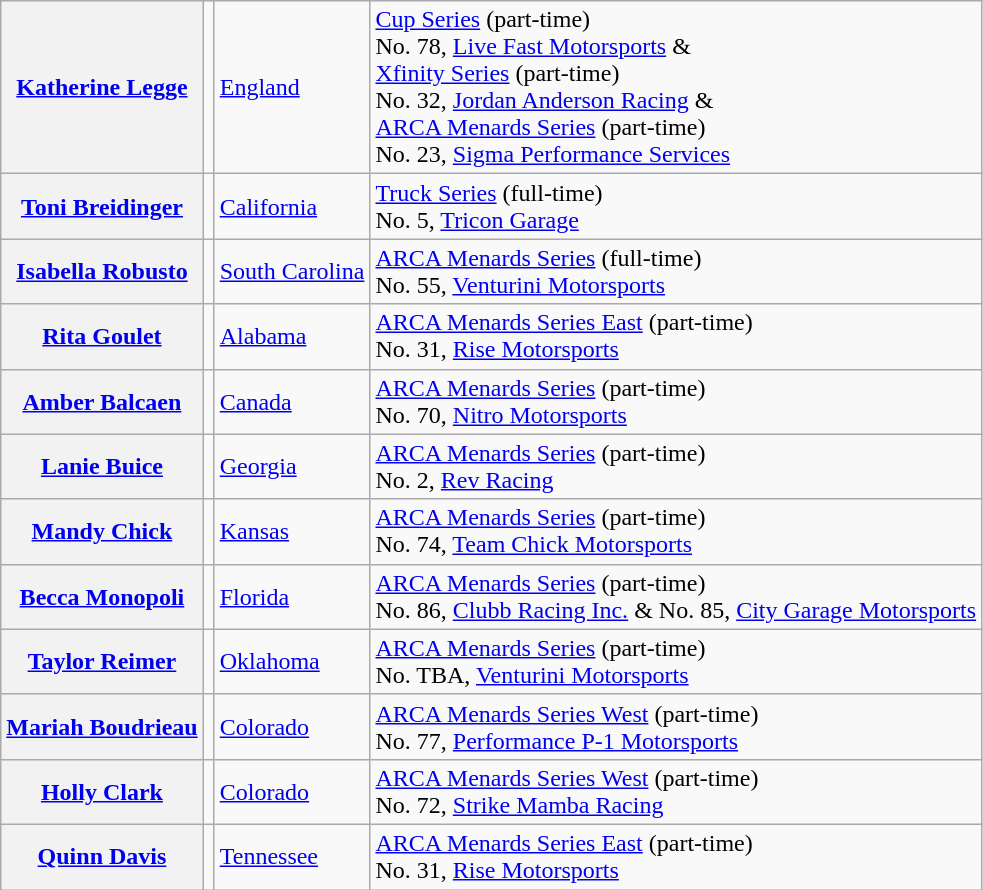<table class="wikitable sortable" style="font-size: 100%;">
<tr>
<th><a href='#'>Katherine Legge</a></th>
<td></td>
<td> <a href='#'>England</a></td>
<td><a href='#'>Cup Series</a> (part-time) <br> No. 78, <a href='#'>Live Fast Motorsports</a> & <br> <a href='#'>Xfinity Series</a> (part-time) <br> No. 32, <a href='#'>Jordan Anderson Racing</a> & <br> <a href='#'>ARCA Menards Series</a> (part-time) <br> No. 23, <a href='#'>Sigma Performance Services</a></td>
</tr>
<tr>
<th><a href='#'>Toni Breidinger</a></th>
<td></td>
<td> <a href='#'>California</a></td>
<td><a href='#'>Truck Series</a> (full-time) <br> No. 5, <a href='#'>Tricon Garage</a></td>
</tr>
<tr>
<th><a href='#'>Isabella Robusto</a></th>
<td></td>
<td> <a href='#'>South Carolina</a></td>
<td><a href='#'>ARCA Menards Series</a> (full-time) <br> No. 55, <a href='#'>Venturini Motorsports</a></td>
</tr>
<tr>
<th><a href='#'>Rita Goulet</a></th>
<td></td>
<td> <a href='#'>Alabama</a></td>
<td><a href='#'>ARCA Menards Series East</a> (part-time) <br> No. 31, <a href='#'>Rise Motorsports</a></td>
</tr>
<tr>
<th><a href='#'>Amber Balcaen</a></th>
<td></td>
<td> <a href='#'>Canada</a></td>
<td><a href='#'>ARCA Menards Series</a> (part-time) <br> No. 70, <a href='#'>Nitro Motorsports</a></td>
</tr>
<tr>
<th><a href='#'>Lanie Buice</a></th>
<td></td>
<td> <a href='#'>Georgia</a></td>
<td><a href='#'>ARCA Menards Series</a> (part-time) <br> No. 2, <a href='#'>Rev Racing</a></td>
</tr>
<tr>
<th><a href='#'>Mandy Chick</a></th>
<td></td>
<td> <a href='#'>Kansas</a></td>
<td><a href='#'>ARCA Menards Series</a> (part-time) <br> No. 74, <a href='#'>Team Chick Motorsports</a></td>
</tr>
<tr>
<th><a href='#'>Becca Monopoli</a></th>
<td></td>
<td> <a href='#'>Florida</a></td>
<td><a href='#'>ARCA Menards Series</a> (part-time) <br> No. 86, <a href='#'>Clubb Racing Inc.</a> & No. 85, <a href='#'>City Garage Motorsports</a></td>
</tr>
<tr>
<th><a href='#'>Taylor Reimer</a></th>
<td></td>
<td> <a href='#'>Oklahoma</a></td>
<td><a href='#'>ARCA Menards Series</a> (part-time) <br> No. TBA, <a href='#'>Venturini Motorsports</a></td>
</tr>
<tr>
<th><a href='#'>Mariah Boudrieau</a></th>
<td></td>
<td> <a href='#'>Colorado</a></td>
<td><a href='#'>ARCA Menards Series West</a> (part-time) <br> No. 77, <a href='#'>Performance P-1 Motorsports</a></td>
</tr>
<tr>
<th><a href='#'>Holly Clark</a></th>
<td></td>
<td> <a href='#'>Colorado</a></td>
<td><a href='#'>ARCA Menards Series West</a> (part-time) <br> No. 72, <a href='#'>Strike Mamba Racing</a></td>
</tr>
<tr>
<th><a href='#'>Quinn Davis</a></th>
<td></td>
<td> <a href='#'>Tennessee</a></td>
<td><a href='#'>ARCA Menards Series East</a> (part-time) <br> No. 31, <a href='#'>Rise Motorsports</a></td>
</tr>
</table>
